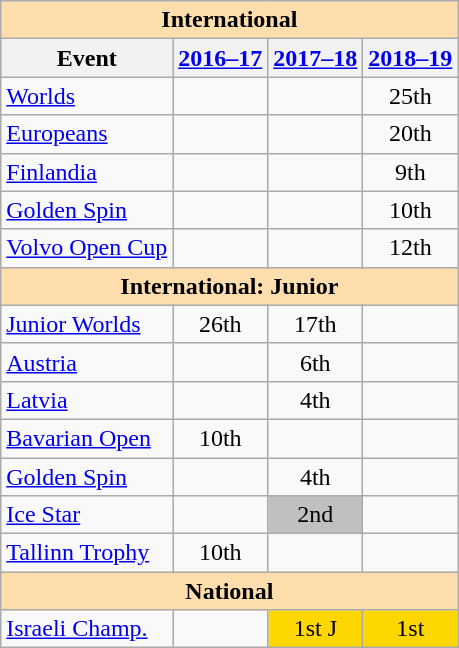<table class="wikitable" style="text-align:center">
<tr>
<th style="background-color: #ffdead; " colspan=4 align=center>International</th>
</tr>
<tr>
<th>Event</th>
<th><a href='#'>2016–17</a></th>
<th><a href='#'>2017–18</a></th>
<th><a href='#'>2018–19</a></th>
</tr>
<tr>
<td align=left><a href='#'>Worlds</a></td>
<td></td>
<td></td>
<td>25th</td>
</tr>
<tr>
<td align=left><a href='#'>Europeans</a></td>
<td></td>
<td></td>
<td>20th</td>
</tr>
<tr>
<td align=left> <a href='#'>Finlandia</a></td>
<td></td>
<td></td>
<td>9th</td>
</tr>
<tr>
<td align=left> <a href='#'>Golden Spin</a></td>
<td></td>
<td></td>
<td>10th</td>
</tr>
<tr>
<td align=left><a href='#'>Volvo Open Cup</a></td>
<td></td>
<td></td>
<td>12th</td>
</tr>
<tr>
<th style="background-color: #ffdead; " colspan=4 align=center>International: Junior</th>
</tr>
<tr>
<td align=left><a href='#'>Junior Worlds</a></td>
<td>26th</td>
<td>17th</td>
<td></td>
</tr>
<tr>
<td align=left> <a href='#'>Austria</a></td>
<td></td>
<td>6th</td>
<td></td>
</tr>
<tr>
<td align=left> <a href='#'>Latvia</a></td>
<td></td>
<td>4th</td>
<td></td>
</tr>
<tr>
<td align=left><a href='#'>Bavarian Open</a></td>
<td>10th</td>
<td></td>
<td></td>
</tr>
<tr>
<td align=left><a href='#'>Golden Spin</a></td>
<td></td>
<td>4th</td>
<td></td>
</tr>
<tr>
<td align=left><a href='#'>Ice Star</a></td>
<td></td>
<td bgcolor=silver>2nd</td>
<td></td>
</tr>
<tr>
<td align=left><a href='#'>Tallinn Trophy</a></td>
<td>10th</td>
<td></td>
<td></td>
</tr>
<tr>
<th style="background-color: #ffdead; " colspan=4 align=center>National</th>
</tr>
<tr>
<td align=left><a href='#'>Israeli Champ.</a></td>
<td></td>
<td bgcolor=gold>1st J</td>
<td bgcolor=gold>1st</td>
</tr>
</table>
